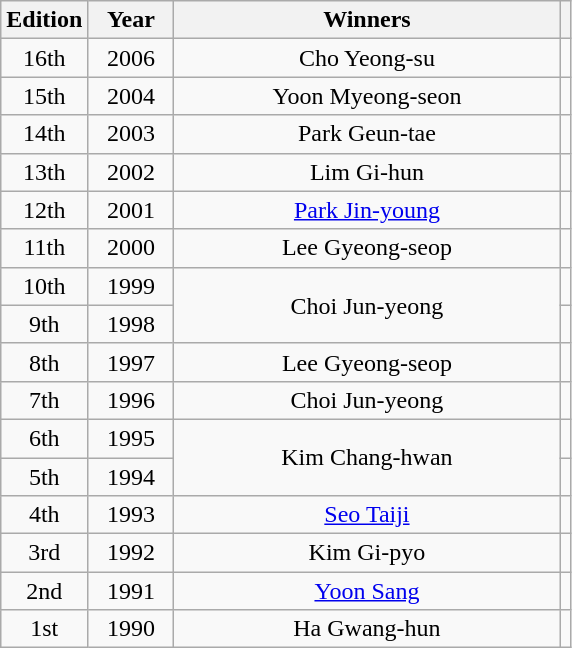<table class="wikitable" style="text-align: center">
<tr>
<th width="50">Edition</th>
<th width="50">Year</th>
<th width="250">Winners</th>
<th></th>
</tr>
<tr>
<td>16th</td>
<td>2006</td>
<td>Cho Yeong-su</td>
<td></td>
</tr>
<tr>
<td>15th</td>
<td>2004</td>
<td>Yoon Myeong-seon</td>
<td></td>
</tr>
<tr>
<td>14th</td>
<td>2003</td>
<td>Park Geun-tae</td>
<td></td>
</tr>
<tr>
<td>13th</td>
<td>2002</td>
<td>Lim Gi-hun</td>
<td></td>
</tr>
<tr>
<td>12th</td>
<td>2001</td>
<td><a href='#'>Park Jin-young</a></td>
<td></td>
</tr>
<tr>
<td>11th</td>
<td>2000</td>
<td>Lee Gyeong-seop</td>
<td></td>
</tr>
<tr>
<td>10th</td>
<td>1999</td>
<td rowspan="2">Choi Jun-yeong</td>
<td></td>
</tr>
<tr>
<td>9th</td>
<td>1998</td>
<td></td>
</tr>
<tr>
<td>8th</td>
<td>1997</td>
<td>Lee Gyeong-seop</td>
<td></td>
</tr>
<tr>
<td>7th</td>
<td>1996</td>
<td>Choi Jun-yeong</td>
<td></td>
</tr>
<tr>
<td>6th</td>
<td>1995</td>
<td rowspan="2">Kim Chang-hwan</td>
<td></td>
</tr>
<tr>
<td>5th</td>
<td>1994</td>
<td></td>
</tr>
<tr>
<td>4th</td>
<td>1993</td>
<td><a href='#'>Seo Taiji</a></td>
<td></td>
</tr>
<tr>
<td>3rd</td>
<td>1992</td>
<td>Kim Gi-pyo</td>
<td></td>
</tr>
<tr>
<td>2nd</td>
<td>1991</td>
<td><a href='#'>Yoon Sang</a></td>
<td></td>
</tr>
<tr>
<td>1st</td>
<td>1990</td>
<td>Ha Gwang-hun</td>
<td></td>
</tr>
</table>
